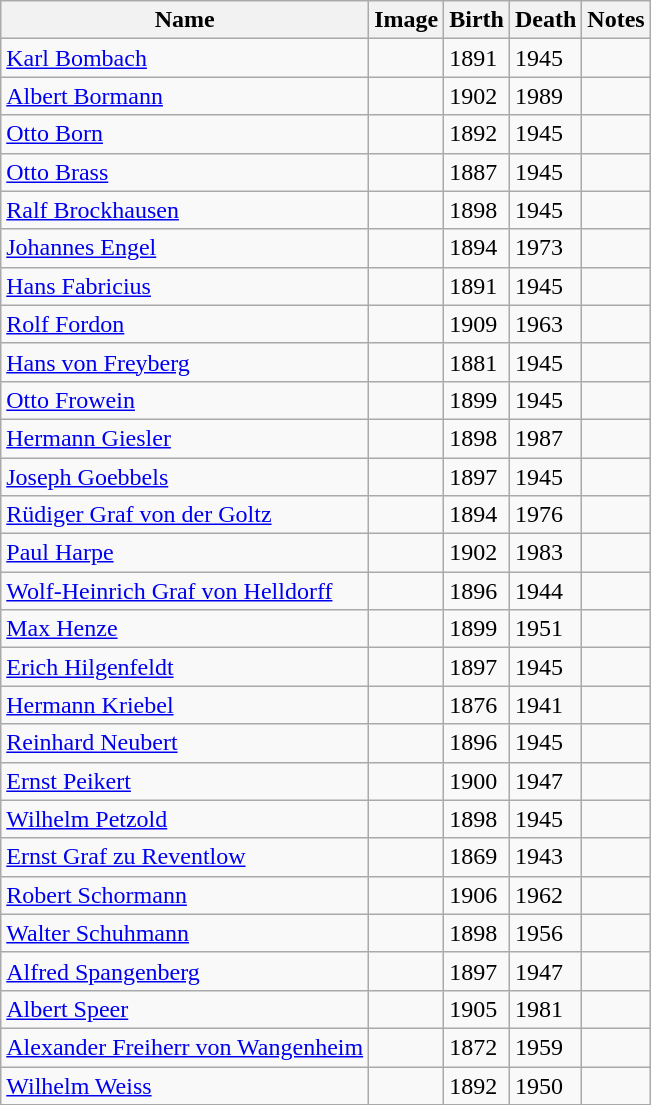<table class="wikitable">
<tr>
<th>Name</th>
<th>Image</th>
<th>Birth</th>
<th>Death</th>
<th>Notes</th>
</tr>
<tr>
<td><a href='#'>Karl Bombach</a></td>
<td></td>
<td>1891</td>
<td>1945</td>
<td></td>
</tr>
<tr>
<td><a href='#'>Albert Bormann</a></td>
<td></td>
<td>1902</td>
<td>1989</td>
<td></td>
</tr>
<tr>
<td><a href='#'>Otto Born</a></td>
<td></td>
<td>1892</td>
<td>1945</td>
<td></td>
</tr>
<tr>
<td><a href='#'>Otto Brass</a></td>
<td></td>
<td>1887</td>
<td>1945</td>
<td></td>
</tr>
<tr>
<td><a href='#'>Ralf Brockhausen</a></td>
<td></td>
<td>1898</td>
<td>1945</td>
<td></td>
</tr>
<tr>
<td><a href='#'>Johannes Engel</a></td>
<td></td>
<td>1894</td>
<td>1973</td>
<td></td>
</tr>
<tr>
<td><a href='#'>Hans Fabricius</a></td>
<td></td>
<td>1891</td>
<td>1945</td>
<td></td>
</tr>
<tr>
<td><a href='#'>Rolf Fordon</a></td>
<td></td>
<td>1909</td>
<td>1963</td>
<td></td>
</tr>
<tr>
<td><a href='#'>Hans von Freyberg</a></td>
<td></td>
<td>1881</td>
<td>1945</td>
<td></td>
</tr>
<tr>
<td><a href='#'>Otto Frowein</a></td>
<td></td>
<td>1899</td>
<td>1945</td>
<td></td>
</tr>
<tr>
<td><a href='#'>Hermann Giesler</a></td>
<td></td>
<td>1898</td>
<td>1987</td>
<td></td>
</tr>
<tr>
<td><a href='#'>Joseph Goebbels</a></td>
<td></td>
<td>1897</td>
<td>1945</td>
<td></td>
</tr>
<tr>
<td><a href='#'>Rüdiger Graf von der Goltz</a></td>
<td></td>
<td>1894</td>
<td>1976</td>
<td></td>
</tr>
<tr>
<td><a href='#'>Paul Harpe</a></td>
<td></td>
<td>1902</td>
<td>1983</td>
<td></td>
</tr>
<tr>
<td><a href='#'>Wolf-Heinrich Graf von Helldorff</a></td>
<td></td>
<td>1896</td>
<td>1944</td>
<td></td>
</tr>
<tr>
<td><a href='#'>Max Henze</a></td>
<td></td>
<td>1899</td>
<td>1951</td>
<td></td>
</tr>
<tr>
<td><a href='#'>Erich Hilgenfeldt</a></td>
<td></td>
<td>1897</td>
<td>1945</td>
<td></td>
</tr>
<tr>
<td><a href='#'>Hermann Kriebel</a></td>
<td></td>
<td>1876</td>
<td>1941</td>
<td></td>
</tr>
<tr>
<td><a href='#'>Reinhard Neubert</a></td>
<td></td>
<td>1896</td>
<td>1945</td>
<td></td>
</tr>
<tr>
<td><a href='#'>Ernst Peikert</a></td>
<td></td>
<td>1900</td>
<td>1947</td>
<td></td>
</tr>
<tr>
<td><a href='#'>Wilhelm Petzold</a></td>
<td></td>
<td>1898</td>
<td>1945</td>
<td></td>
</tr>
<tr>
<td><a href='#'>Ernst Graf zu Reventlow</a></td>
<td></td>
<td>1869</td>
<td>1943</td>
<td></td>
</tr>
<tr>
<td><a href='#'>Robert Schormann</a></td>
<td></td>
<td>1906</td>
<td>1962</td>
<td></td>
</tr>
<tr>
<td><a href='#'>Walter Schuhmann</a></td>
<td></td>
<td>1898</td>
<td>1956</td>
<td></td>
</tr>
<tr>
<td><a href='#'>Alfred Spangenberg</a></td>
<td></td>
<td>1897</td>
<td>1947</td>
<td></td>
</tr>
<tr>
<td><a href='#'>Albert Speer</a></td>
<td></td>
<td>1905</td>
<td>1981</td>
<td></td>
</tr>
<tr>
<td><a href='#'>Alexander Freiherr von Wangenheim</a></td>
<td></td>
<td>1872</td>
<td>1959</td>
<td></td>
</tr>
<tr>
<td><a href='#'>Wilhelm Weiss</a></td>
<td></td>
<td>1892</td>
<td>1950</td>
<td></td>
</tr>
</table>
